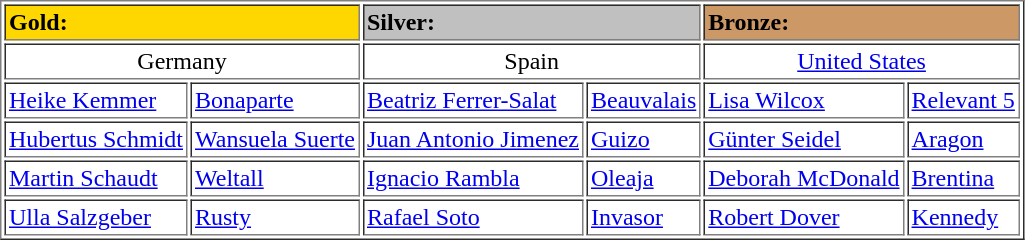<table border="1" Cellpadding="2">
<tr>
<td !align="center" bgcolor="gold" colspan=2><strong>Gold:</strong></td>
<td !align="center" bgcolor="silver" colspan=2><strong>Silver:</strong></td>
<td !align="center" bgcolor="CC9966" colspan=2><strong>Bronze:</strong></td>
</tr>
<tr>
<td colspan=2 align=center> Germany</td>
<td colspan=2 align=center> Spain</td>
<td colspan=2 align=center> <a href='#'>United States</a></td>
</tr>
<tr>
<td><a href='#'>Heike Kemmer</a></td>
<td><a href='#'>Bonaparte</a></td>
<td><a href='#'>Beatriz Ferrer-Salat</a></td>
<td><a href='#'>Beauvalais</a></td>
<td><a href='#'>Lisa Wilcox</a></td>
<td><a href='#'>Relevant 5</a></td>
</tr>
<tr>
<td><a href='#'>Hubertus Schmidt</a></td>
<td><a href='#'>Wansuela Suerte</a></td>
<td><a href='#'>Juan Antonio Jimenez</a></td>
<td><a href='#'>Guizo</a></td>
<td><a href='#'>Günter Seidel</a></td>
<td><a href='#'>Aragon</a></td>
</tr>
<tr>
<td><a href='#'>Martin Schaudt</a></td>
<td><a href='#'>Weltall</a></td>
<td><a href='#'>Ignacio Rambla</a></td>
<td><a href='#'>Oleaja</a></td>
<td><a href='#'>Deborah McDonald</a></td>
<td><a href='#'>Brentina</a></td>
</tr>
<tr>
<td><a href='#'>Ulla Salzgeber</a></td>
<td><a href='#'>Rusty</a></td>
<td><a href='#'>Rafael Soto</a></td>
<td><a href='#'>Invasor</a></td>
<td><a href='#'>Robert Dover</a></td>
<td><a href='#'>Kennedy</a></td>
</tr>
</table>
